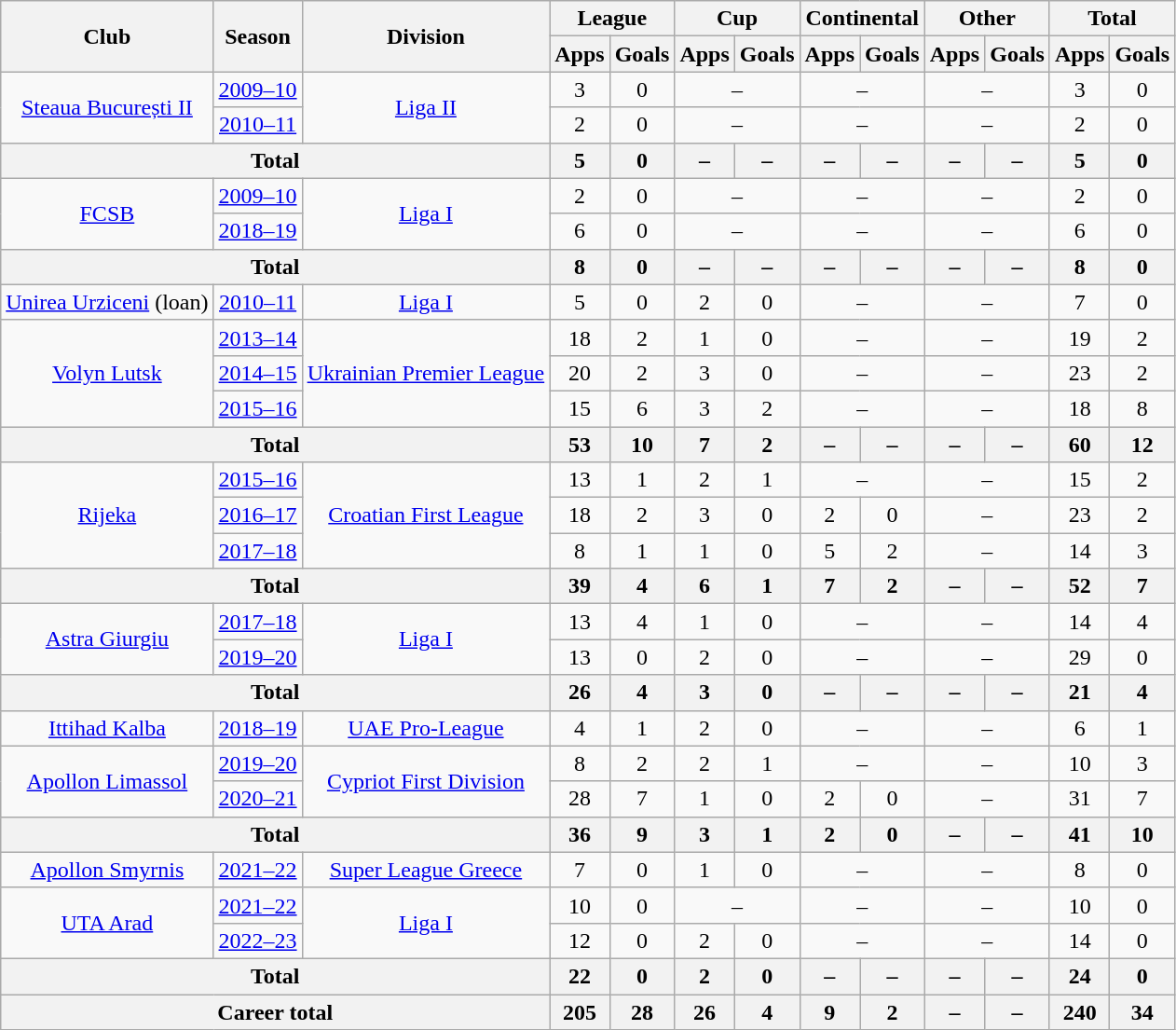<table class="wikitable" style="text-align:center">
<tr>
<th rowspan="2">Club</th>
<th rowspan="2">Season</th>
<th rowspan="2">Division</th>
<th colspan="2">League</th>
<th colspan="2">Cup</th>
<th colspan="2">Continental</th>
<th colspan="2">Other</th>
<th colspan="2">Total</th>
</tr>
<tr>
<th>Apps</th>
<th>Goals</th>
<th>Apps</th>
<th>Goals</th>
<th>Apps</th>
<th>Goals</th>
<th>Apps</th>
<th>Goals</th>
<th>Apps</th>
<th>Goals</th>
</tr>
<tr>
<td rowspan="2"><a href='#'>Steaua București II</a></td>
<td><a href='#'>2009–10</a></td>
<td rowspan="2"><a href='#'>Liga II</a></td>
<td>3</td>
<td>0</td>
<td colspan="2">–</td>
<td colspan="2">–</td>
<td colspan="2">–</td>
<td>3</td>
<td>0</td>
</tr>
<tr>
<td><a href='#'>2010–11</a></td>
<td>2</td>
<td>0</td>
<td colspan="2">–</td>
<td colspan="2">–</td>
<td colspan="2">–</td>
<td>2</td>
<td>0</td>
</tr>
<tr>
<th colspan=3>Total</th>
<th>5</th>
<th>0</th>
<th>–</th>
<th>–</th>
<th>–</th>
<th>–</th>
<th>–</th>
<th>–</th>
<th>5</th>
<th>0</th>
</tr>
<tr>
<td rowspan="2"><a href='#'>FCSB</a></td>
<td><a href='#'>2009–10</a></td>
<td rowspan="2"><a href='#'>Liga I</a></td>
<td>2</td>
<td>0</td>
<td colspan="2">–</td>
<td colspan="2">–</td>
<td colspan="2">–</td>
<td>2</td>
<td>0</td>
</tr>
<tr>
<td><a href='#'>2018–19</a></td>
<td>6</td>
<td>0</td>
<td colspan="2">–</td>
<td colspan="2">–</td>
<td colspan="2">–</td>
<td>6</td>
<td>0</td>
</tr>
<tr>
<th colspan=3>Total</th>
<th>8</th>
<th>0</th>
<th>–</th>
<th>–</th>
<th>–</th>
<th>–</th>
<th>–</th>
<th>–</th>
<th>8</th>
<th>0</th>
</tr>
<tr>
<td rowspan="1"><a href='#'>Unirea Urziceni</a> (loan)</td>
<td><a href='#'>2010–11</a></td>
<td rowspan="1"><a href='#'>Liga I</a></td>
<td>5</td>
<td>0</td>
<td>2</td>
<td>0</td>
<td colspan="2">–</td>
<td colspan="2">–</td>
<td>7</td>
<td>0</td>
</tr>
<tr>
<td rowspan="3"><a href='#'>Volyn Lutsk</a></td>
<td><a href='#'>2013–14</a></td>
<td rowspan="3"><a href='#'>Ukrainian Premier League</a></td>
<td>18</td>
<td>2</td>
<td>1</td>
<td>0</td>
<td colspan="2">–</td>
<td colspan="2">–</td>
<td>19</td>
<td>2</td>
</tr>
<tr>
<td><a href='#'>2014–15</a></td>
<td>20</td>
<td>2</td>
<td>3</td>
<td>0</td>
<td colspan="2">–</td>
<td colspan="2">–</td>
<td>23</td>
<td>2</td>
</tr>
<tr>
<td><a href='#'>2015–16</a></td>
<td>15</td>
<td>6</td>
<td>3</td>
<td>2</td>
<td colspan="2">–</td>
<td colspan="2">–</td>
<td>18</td>
<td>8</td>
</tr>
<tr>
<th colspan=3>Total</th>
<th>53</th>
<th>10</th>
<th>7</th>
<th>2</th>
<th>–</th>
<th>–</th>
<th>–</th>
<th>–</th>
<th>60</th>
<th>12</th>
</tr>
<tr>
<td rowspan="3"><a href='#'>Rijeka</a></td>
<td><a href='#'>2015–16</a></td>
<td rowspan="3"><a href='#'>Croatian First League</a></td>
<td>13</td>
<td>1</td>
<td>2</td>
<td>1</td>
<td colspan="2">–</td>
<td colspan="2">–</td>
<td>15</td>
<td>2</td>
</tr>
<tr>
<td><a href='#'>2016–17</a></td>
<td>18</td>
<td>2</td>
<td>3</td>
<td>0</td>
<td>2</td>
<td>0</td>
<td colspan="2">–</td>
<td>23</td>
<td>2</td>
</tr>
<tr>
<td><a href='#'>2017–18</a></td>
<td>8</td>
<td>1</td>
<td>1</td>
<td>0</td>
<td>5</td>
<td>2</td>
<td colspan="2">–</td>
<td>14</td>
<td>3</td>
</tr>
<tr>
<th colspan=3>Total</th>
<th>39</th>
<th>4</th>
<th>6</th>
<th>1</th>
<th>7</th>
<th>2</th>
<th>–</th>
<th>–</th>
<th>52</th>
<th>7</th>
</tr>
<tr>
<td rowspan="2"><a href='#'>Astra Giurgiu</a></td>
<td><a href='#'>2017–18</a></td>
<td rowspan="2"><a href='#'>Liga I</a></td>
<td>13</td>
<td>4</td>
<td>1</td>
<td>0</td>
<td colspan="2">–</td>
<td colspan="2">–</td>
<td>14</td>
<td>4</td>
</tr>
<tr>
<td><a href='#'>2019–20</a></td>
<td>13</td>
<td>0</td>
<td>2</td>
<td>0</td>
<td colspan="2">–</td>
<td colspan="2">–</td>
<td>29</td>
<td>0</td>
</tr>
<tr>
<th colspan=3>Total</th>
<th>26</th>
<th>4</th>
<th>3</th>
<th>0</th>
<th>–</th>
<th>–</th>
<th>–</th>
<th>–</th>
<th>21</th>
<th>4</th>
</tr>
<tr>
<td rowspan="1"><a href='#'>Ittihad Kalba</a></td>
<td><a href='#'>2018–19</a></td>
<td rowspan="1"><a href='#'>UAE Pro-League</a></td>
<td>4</td>
<td>1</td>
<td>2</td>
<td>0</td>
<td colspan="2">–</td>
<td colspan="2">–</td>
<td>6</td>
<td>1</td>
</tr>
<tr>
<td rowspan="2"><a href='#'>Apollon Limassol</a></td>
<td><a href='#'>2019–20</a></td>
<td rowspan="2"><a href='#'>Cypriot First Division</a></td>
<td>8</td>
<td>2</td>
<td>2</td>
<td>1</td>
<td colspan="2">–</td>
<td colspan="2">–</td>
<td>10</td>
<td>3</td>
</tr>
<tr>
<td><a href='#'>2020–21</a></td>
<td>28</td>
<td>7</td>
<td>1</td>
<td>0</td>
<td>2</td>
<td>0</td>
<td colspan="2">–</td>
<td>31</td>
<td>7</td>
</tr>
<tr>
<th colspan=3>Total</th>
<th>36</th>
<th>9</th>
<th>3</th>
<th>1</th>
<th>2</th>
<th>0</th>
<th>–</th>
<th>–</th>
<th>41</th>
<th>10</th>
</tr>
<tr>
<td rowspan="1"><a href='#'>Apollon Smyrnis</a></td>
<td><a href='#'>2021–22</a></td>
<td rowspan="1"><a href='#'>Super League Greece</a></td>
<td>7</td>
<td>0</td>
<td>1</td>
<td>0</td>
<td colspan="2">–</td>
<td colspan="2">–</td>
<td>8</td>
<td>0</td>
</tr>
<tr>
<td rowspan="2"><a href='#'>UTA Arad</a></td>
<td><a href='#'>2021–22</a></td>
<td rowspan="2"><a href='#'>Liga I</a></td>
<td>10</td>
<td>0</td>
<td colspan="2">–</td>
<td colspan="2">–</td>
<td colspan="2">–</td>
<td>10</td>
<td>0</td>
</tr>
<tr>
<td><a href='#'>2022–23</a></td>
<td>12</td>
<td>0</td>
<td>2</td>
<td>0</td>
<td colspan="2">–</td>
<td colspan="2">–</td>
<td>14</td>
<td>0</td>
</tr>
<tr>
<th colspan=3>Total</th>
<th>22</th>
<th>0</th>
<th>2</th>
<th>0</th>
<th>–</th>
<th>–</th>
<th>–</th>
<th>–</th>
<th>24</th>
<th>0</th>
</tr>
<tr>
<th colspan=3>Career total</th>
<th>205</th>
<th>28</th>
<th>26</th>
<th>4</th>
<th>9</th>
<th>2</th>
<th>–</th>
<th>–</th>
<th>240</th>
<th>34</th>
</tr>
</table>
